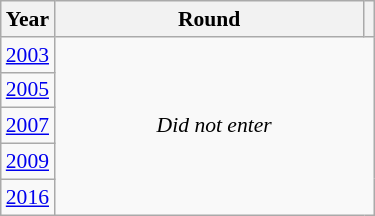<table class="wikitable" style="text-align: center; font-size:90%">
<tr>
<th>Year</th>
<th style="width:200px">Round</th>
<th></th>
</tr>
<tr>
<td><a href='#'>2003</a></td>
<td colspan="2" rowspan="5"><em>Did not enter</em></td>
</tr>
<tr>
<td><a href='#'>2005</a></td>
</tr>
<tr>
<td><a href='#'>2007</a></td>
</tr>
<tr>
<td><a href='#'>2009</a></td>
</tr>
<tr>
<td><a href='#'>2016</a></td>
</tr>
</table>
